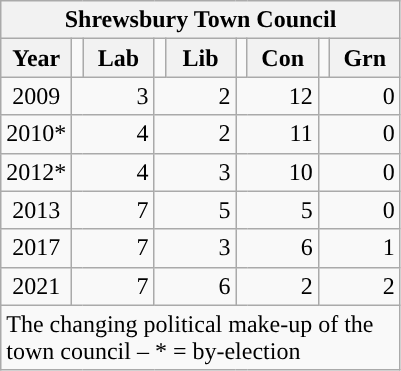<table class="wikitable floatleft">
<tr>
<th colspan="9">Shrewsbury Town Council</th>
</tr>
<tr>
<th style="vertical-align:top; width:40px;">Year</th>
<td style="background-color: "></td>
<th style="vertical-align:top; width:40px;">Lab</th>
<td style="background-color: "></td>
<th style="vertical-align:top; width:40px;">Lib</th>
<td style="background-color: "></td>
<th style="vertical-align:top; width:40px;">Con</th>
<td style="background:"></td>
<th style="vertical-align:top; width:40px;">Grn</th>
</tr>
<tr>
<td style="text-align:center;">2009</td>
<td colspan="2" style="text-align:right;">3</td>
<td colspan="2" style="text-align:right;">2</td>
<td colspan="2" style="text-align:right;">12</td>
<td colspan="2" style="text-align:right;">0</td>
</tr>
<tr>
<td style="text-align:center;">2010*</td>
<td colspan="2" style="text-align:right;">4</td>
<td colspan="2" style="text-align:right;">2</td>
<td colspan="2" style="text-align:right;">11</td>
<td colspan="2" style="text-align:right;">0</td>
</tr>
<tr>
<td style="text-align:center;">2012*</td>
<td colspan="2" style="text-align:right;">4</td>
<td colspan="2" style="text-align:right;">3</td>
<td colspan="2" style="text-align:right;">10</td>
<td colspan="2" style="text-align:right;">0</td>
</tr>
<tr>
<td style="text-align:center;">2013</td>
<td colspan="2" style="text-align:right;">7</td>
<td colspan="2" style="text-align:right;">5</td>
<td colspan="2" style="text-align:right;">5</td>
<td colspan="2" style="text-align:right;">0</td>
</tr>
<tr>
<td style="text-align:center;">2017</td>
<td colspan="2" style="text-align:right;">7</td>
<td colspan="2" style="text-align:right;">3</td>
<td colspan="2" style="text-align:right;">6</td>
<td colspan="2" style="text-align:right;">1</td>
</tr>
<tr>
<td style="text-align:center;">2021</td>
<td colspan="2" style="text-align:right;">7</td>
<td colspan="2" style="text-align:right;">6</td>
<td colspan="2" style="text-align:right;">2</td>
<td colspan="2" style="text-align:right;">2</td>
</tr>
<tr>
<td colspan="9" style="width: 200px;">The changing political make-up of the town council – * = by-election</td>
</tr>
</table>
